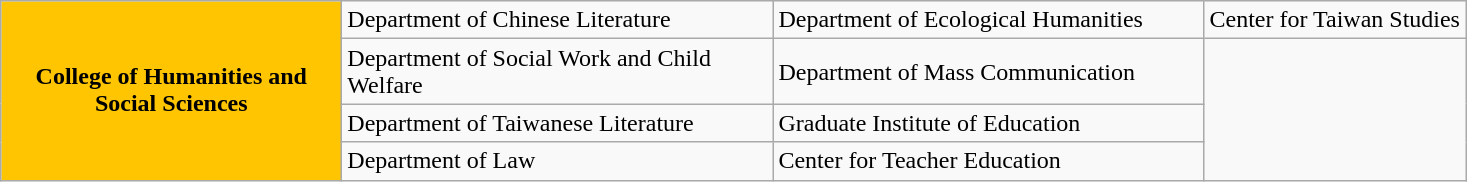<table class="wikitable">
<tr>
<th rowspan="4" width="220" style="background-color: #ffc500;"><span> College of Humanities and Social Sciences</span></th>
<td width="280">Department of Chinese Literature</td>
<td width="280">Department of Ecological Humanities</td>
<td>Center for Taiwan Studies</td>
</tr>
<tr>
<td width="280">Department of Social Work and Child Welfare</td>
<td width="280">Department of Mass Communication</td>
<td rowspan="3"></td>
</tr>
<tr>
<td width="280">Department of Taiwanese Literature</td>
<td width="280">Graduate Institute of Education</td>
</tr>
<tr>
<td width="280">Department of Law</td>
<td width="280">Center for Teacher Education</td>
</tr>
</table>
